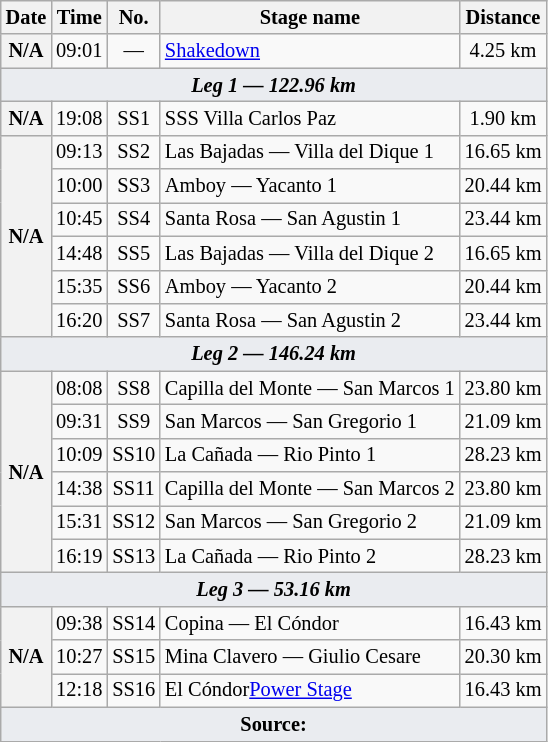<table class="wikitable" style="font-size: 85%;">
<tr>
<th>Date</th>
<th>Time</th>
<th>No.</th>
<th>Stage name</th>
<th>Distance</th>
</tr>
<tr>
<th>N/A</th>
<td align="center">09:01</td>
<td align="center">—</td>
<td nowrap><a href='#'>Shakedown</a></td>
<td align="center">4.25 km</td>
</tr>
<tr>
<td style="background-color:#EAECF0; text-align:center" colspan="5"><strong><em>Leg 1 — 122.96 km</em></strong></td>
</tr>
<tr>
<th>N/A</th>
<td align="center">19:08</td>
<td align="center">SS1</td>
<td>SSS Villa Carlos Paz</td>
<td align="center">1.90 km</td>
</tr>
<tr>
<th rowspan="6">N/A</th>
<td align="center">09:13</td>
<td align="center">SS2</td>
<td>Las Bajadas — Villa del Dique 1</td>
<td align="center">16.65 km</td>
</tr>
<tr>
<td align="center">10:00</td>
<td align="center">SS3</td>
<td>Amboy — Yacanto 1</td>
<td align="center">20.44 km</td>
</tr>
<tr>
<td align="center">10:45</td>
<td align="center">SS4</td>
<td>Santa Rosa — San Agustin 1</td>
<td align="center">23.44 km</td>
</tr>
<tr>
<td align="center">14:48</td>
<td align="center">SS5</td>
<td>Las Bajadas — Villa del Dique 2</td>
<td align="center">16.65 km</td>
</tr>
<tr>
<td align="center">15:35</td>
<td align="center">SS6</td>
<td>Amboy — Yacanto 2</td>
<td align="center">20.44 km</td>
</tr>
<tr>
<td align="center">16:20</td>
<td align="center">SS7</td>
<td>Santa Rosa — San Agustin 2</td>
<td align="center">23.44 km</td>
</tr>
<tr>
<td style="background-color:#EAECF0; text-align:center" colspan="5"><strong><em>Leg 2 — 146.24 km</em></strong></td>
</tr>
<tr>
<th rowspan="6">N/A</th>
<td align="center">08:08</td>
<td align="center">SS8</td>
<td>Capilla del Monte — San Marcos 1</td>
<td align="center">23.80 km</td>
</tr>
<tr>
<td align="center">09:31</td>
<td align="center">SS9</td>
<td>San Marcos — San Gregorio 1</td>
<td align="center">21.09 km</td>
</tr>
<tr>
<td align="center">10:09</td>
<td align="center">SS10</td>
<td>La Cañada — Rio Pinto 1</td>
<td align="center">28.23 km</td>
</tr>
<tr>
<td align="center">14:38</td>
<td align="center">SS11</td>
<td>Capilla del Monte — San Marcos 2</td>
<td align="center">23.80 km</td>
</tr>
<tr>
<td align="center">15:31</td>
<td align="center">SS12</td>
<td>San Marcos — San Gregorio 2</td>
<td align="center">21.09 km</td>
</tr>
<tr>
<td align="center">16:19</td>
<td align="center">SS13</td>
<td>La Cañada — Rio Pinto 2</td>
<td align="center">28.23 km</td>
</tr>
<tr>
<td style="background-color:#EAECF0; text-align:center" colspan="5"><strong><em>Leg 3 — 53.16 km</em></strong></td>
</tr>
<tr>
<th rowspan="3">N/A</th>
<td align="center">09:38</td>
<td align="center">SS14</td>
<td>Copina — El Cóndor</td>
<td align="center">16.43 km</td>
</tr>
<tr>
<td align="center">10:27</td>
<td align="center">SS15</td>
<td>Mina Clavero — Giulio Cesare</td>
<td align="center">20.30 km</td>
</tr>
<tr>
<td align="center">12:18</td>
<td align="center">SS16</td>
<td>El Cóndor<a href='#'>Power Stage</a></td>
<td align="center">16.43 km</td>
</tr>
<tr>
<td style="background-color:#EAECF0; text-align:center" colspan="5"><strong>Source:</strong></td>
</tr>
</table>
